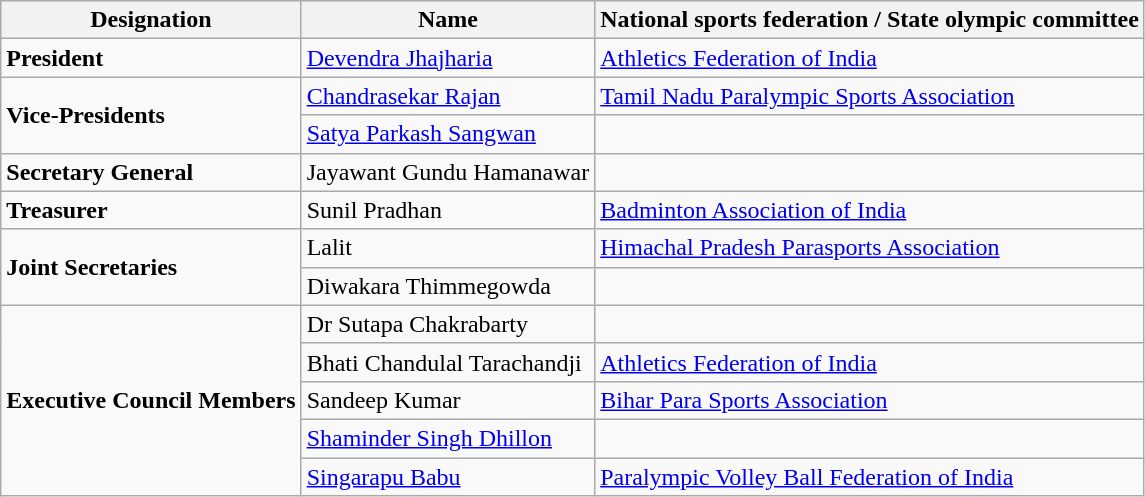<table class="wikitable">
<tr>
<th>Designation</th>
<th>Name</th>
<th>National sports federation / State olympic committee</th>
</tr>
<tr>
<td><strong>President</strong></td>
<td><a href='#'>Devendra Jhajharia</a></td>
<td><a href='#'>Athletics Federation of India</a></td>
</tr>
<tr>
<td rowspan=2><strong>Vice-Presidents</strong></td>
<td><a href='#'>Chandrasekar Rajan</a></td>
<td><a href='#'>Tamil Nadu Paralympic Sports Association</a></td>
</tr>
<tr>
<td><a href='#'>Satya Parkash Sangwan</a></td>
<td></td>
</tr>
<tr>
<td><strong>Secretary General</strong></td>
<td>Jayawant Gundu Hamanawar</td>
<td></td>
</tr>
<tr>
<td><strong>Treasurer</strong></td>
<td>Sunil Pradhan</td>
<td><a href='#'>Badminton Association of India</a></td>
</tr>
<tr>
<td rowspan=2><strong>Joint Secretaries</strong></td>
<td>Lalit</td>
<td><a href='#'>Himachal Pradesh Parasports Association</a></td>
</tr>
<tr>
<td>Diwakara Thimmegowda</td>
<td></td>
</tr>
<tr>
<td rowspan=5><strong>Executive Council Members</strong></td>
<td>Dr Sutapa Chakrabarty</td>
<td></td>
</tr>
<tr>
<td>Bhati Chandulal Tarachandji</td>
<td><a href='#'>Athletics Federation of India</a></td>
</tr>
<tr>
<td>Sandeep Kumar</td>
<td><a href='#'>Bihar Para Sports Association</a></td>
</tr>
<tr>
<td><a href='#'>Shaminder Singh Dhillon</a></td>
<td></td>
</tr>
<tr>
<td><a href='#'>Singarapu Babu</a></td>
<td><a href='#'>Paralympic Volley Ball Federation of India</a></td>
</tr>
</table>
